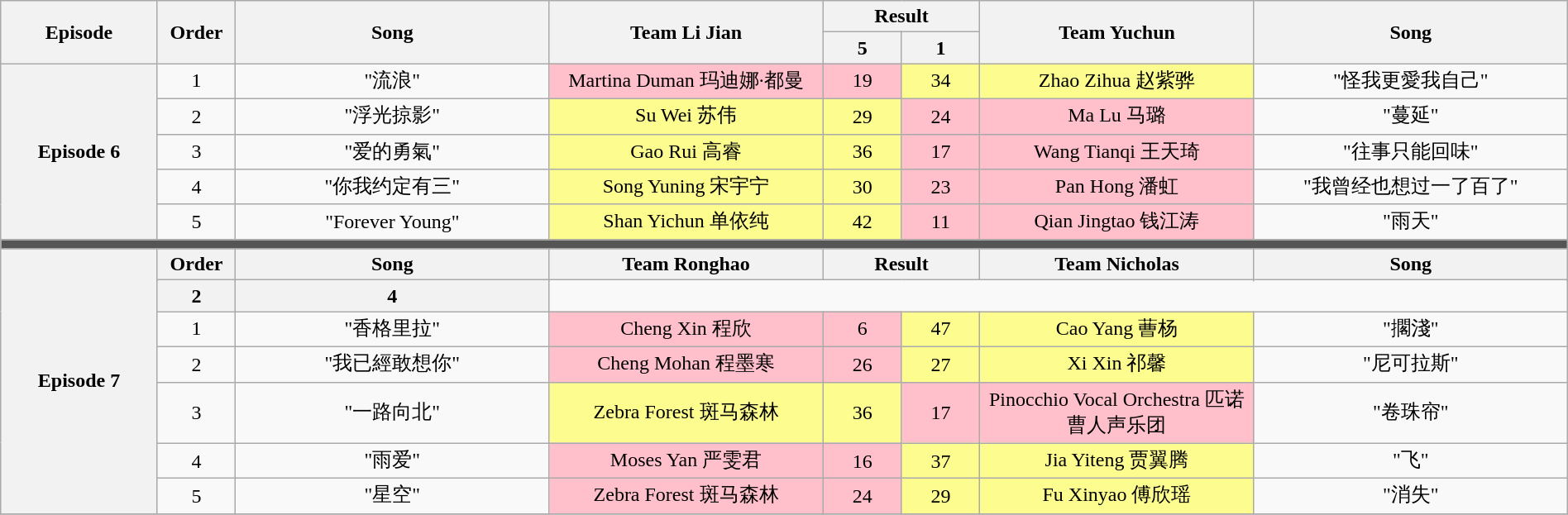<table class="wikitable" style="text-align: center; width:100%;">
<tr>
<th rowspan=2 style="width:10%;">Episode</th>
<th rowspan=2 style="width:5%;">Order</th>
<th rowspan=2 style="width:20%;">Song</th>
<th rowspan=2 style="width:17.5%;">Team Li Jian </th>
<th colspan=2>Result</th>
<th rowspan=2 style="width:17.5%;">Team Yuchun</th>
<th rowspan=2 style="width:20%;">Song</th>
</tr>
<tr>
<th>5</th>
<th>1</th>
</tr>
<tr>
<th rowspan=5>Episode 6<br><small></small></th>
<td>1</td>
<td>"流浪"</td>
<td style="background:pink;">Martina Duman 玛迪娜·都曼</td>
<td style="width:5%; background:pink;">19</td>
<td style="width:5%; background:#fdfc8f;">34</td>
<td style="background:#fdfc8f;">Zhao Zihua 赵紫骅</td>
<td>"怪我更愛我自己"</td>
</tr>
<tr>
<td>2</td>
<td>"浮光掠影"</td>
<td style="background:#fdfc8f;">Su Wei 苏伟</td>
<td style="width:5%; background:#fdfc8f;">29</td>
<td style="width:5%; background:pink;">24</td>
<td style="background:pink;">Ma Lu 马璐</td>
<td>"蔓延"</td>
</tr>
<tr>
<td>3</td>
<td>"爱的勇氣"</td>
<td style="background:#fdfc8f;">Gao Rui 高睿</td>
<td style="width:5%; background:#fdfc8f;">36</td>
<td style="width:5%; background:pink;">17</td>
<td style="background:pink;">Wang Tianqi 王天琦 <strong></strong></td>
<td>"往事只能回味"</td>
</tr>
<tr>
<td>4</td>
<td>"你我约定有三"</td>
<td style="background:#fdfc8f;">Song Yuning 宋宇宁</td>
<td style="width:5%; background:#fdfc8f;">30</td>
<td style="width:5%; background:pink;">23</td>
<td style="background:pink;">Pan Hong 潘虹 <strong></strong></td>
<td>"我曾经也想过一了百了"</td>
</tr>
<tr>
<td>5</td>
<td>"Forever Young"</td>
<td style="width:5%; background:#fdfc8f;">Shan Yichun 单依纯 <strong></strong></td>
<td style="width:5%; background:#fdfc8f;">42</td>
<td style="width:5%; background:pink;">11</td>
<td style="background:pink;">Qian Jingtao 钱江涛</td>
<td>"雨天"</td>
</tr>
<tr>
<td colspan="8" style="background:#555;"></td>
</tr>
<tr>
<th rowspan=8>Episode 7<br><small></small></th>
<th rowspan=2>Order</th>
<th rowspan=2>Song</th>
<th rowspan=2>Team Ronghao</th>
<th colspan=2>Result</th>
<th rowspan=2>Team Nicholas </th>
<th rowspan=2>Song</th>
</tr>
<tr>
</tr>
<tr>
<th>2</th>
<th>4</th>
</tr>
<tr>
<td>1</td>
<td>"香格里拉"</td>
<td style="background:pink;">Cheng Xin 程欣</td>
<td style="width:5%; background:pink;">6</td>
<td style="width:5%; background:#fdfc8f;">47</td>
<td style="background:#fdfc8f;">Cao Yang 蓸杨</td>
<td>"擱淺"</td>
</tr>
<tr>
<td>2</td>
<td>"我已經敢想你"</td>
<td style="background:pink;">Cheng Mohan 程墨寒</td>
<td style="width:5%; background:pink;">26</td>
<td style="width:5%; background:#fdfc8f;">27</td>
<td style="background:#fdfc8f;">Xi Xin 祁馨</td>
<td>"尼可拉斯"</td>
</tr>
<tr>
<td>3</td>
<td>"一路向北"</td>
<td style="background:#fdfc8f;">Zebra Forest 斑马森林 <strong></strong></td>
<td style="width:5%; background:#fdfc8f;">36</td>
<td style="width:5%; background:pink;">17</td>
<td style="background:pink;">Pinocchio Vocal Orchestra 匹诺曹人声乐团</td>
<td>"卷珠帘"</td>
</tr>
<tr>
<td>4</td>
<td>"雨爱"</td>
<td style="background:pink;">Moses Yan 严雯君 <strong></strong></td>
<td style="width:5%; background:pink;">16</td>
<td style="width:5%; background:#fdfc8f;">37</td>
<td style="background:#fdfc8f;">Jia Yiteng 贾翼腾</td>
<td>"飞"</td>
</tr>
<tr>
<td>5</td>
<td>"星空"</td>
<td style="background:pink;">Zebra Forest 斑马森林</td>
<td style="width:5%; background:pink;">24</td>
<td style="width:5%; background:#fdfc8f;">29</td>
<td style="background:#fdfc8f;">Fu Xinyao 傅欣瑶</td>
<td>"消失"</td>
</tr>
<tr>
</tr>
</table>
